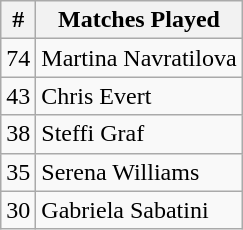<table class=wikitable>
<tr>
<th>#</th>
<th>Matches Played</th>
</tr>
<tr>
<td>74</td>
<td> Martina Navratilova</td>
</tr>
<tr>
<td>43</td>
<td> Chris Evert</td>
</tr>
<tr>
<td>38</td>
<td> Steffi Graf</td>
</tr>
<tr>
<td>35</td>
<td> Serena Williams</td>
</tr>
<tr>
<td>30</td>
<td> Gabriela Sabatini</td>
</tr>
</table>
